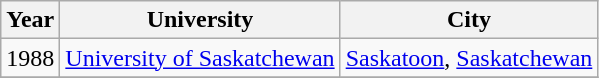<table class="wikitable">
<tr>
<th>Year</th>
<th>University</th>
<th>City</th>
</tr>
<tr>
<td>1988</td>
<td><a href='#'>University of Saskatchewan</a></td>
<td><a href='#'>Saskatoon</a>, <a href='#'>Saskatchewan</a></td>
</tr>
<tr>
</tr>
</table>
